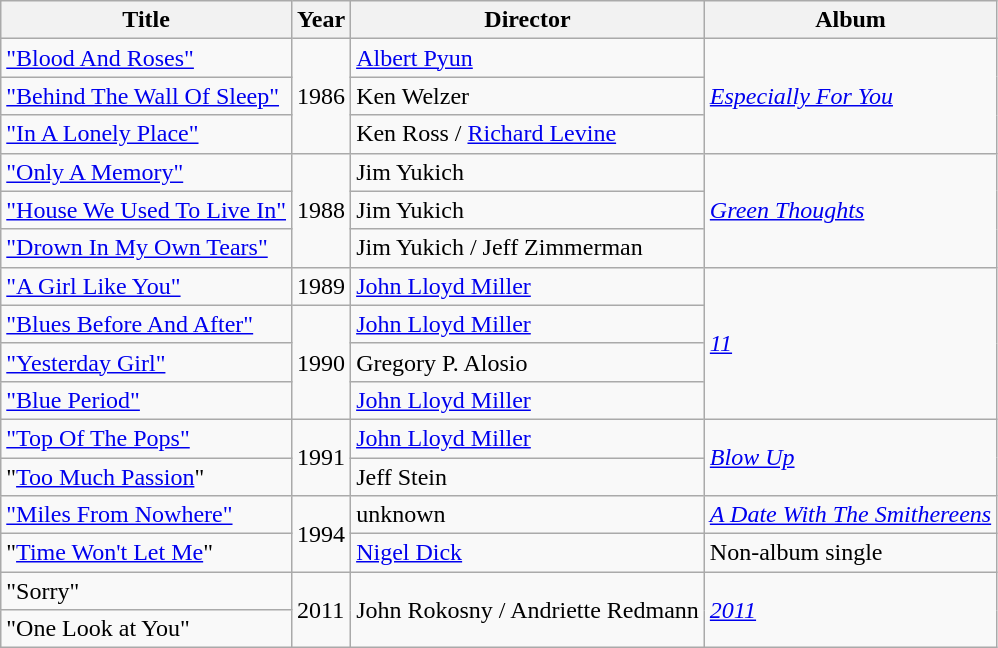<table class=wikitable>
<tr>
<th>Title</th>
<th>Year</th>
<th>Director</th>
<th>Album</th>
</tr>
<tr>
<td><a href='#'>"Blood And Roses"</a></td>
<td rowspan=3>1986</td>
<td><a href='#'>Albert Pyun</a></td>
<td rowspan=3><a href='#'><em>Especially For You</em></a></td>
</tr>
<tr>
<td><a href='#'>"Behind The Wall Of Sleep"</a></td>
<td>Ken Welzer</td>
</tr>
<tr>
<td><a href='#'>"In A Lonely Place"</a></td>
<td>Ken Ross / <a href='#'>Richard Levine</a></td>
</tr>
<tr>
<td><a href='#'>"Only A Memory"</a></td>
<td rowspan=3>1988</td>
<td>Jim Yukich</td>
<td rowspan=3><em><a href='#'>Green Thoughts</a></em></td>
</tr>
<tr>
<td><a href='#'>"House We Used To Live In"</a></td>
<td>Jim Yukich</td>
</tr>
<tr>
<td><a href='#'>"Drown In My Own Tears"</a></td>
<td>Jim Yukich / Jeff Zimmerman</td>
</tr>
<tr>
<td><a href='#'>"A Girl Like You"</a></td>
<td>1989</td>
<td><a href='#'>John Lloyd Miller</a></td>
<td rowspan=4><a href='#'><em>11</em></a></td>
</tr>
<tr>
<td><a href='#'>"Blues Before And After"</a></td>
<td rowspan = 3>1990</td>
<td><a href='#'>John Lloyd Miller</a></td>
</tr>
<tr>
<td><a href='#'>"Yesterday Girl"</a></td>
<td>Gregory P. Alosio</td>
</tr>
<tr>
<td><a href='#'>"Blue Period"</a></td>
<td><a href='#'>John Lloyd Miller</a></td>
</tr>
<tr>
<td><a href='#'>"Top Of The Pops"</a></td>
<td rowspan = 2>1991</td>
<td><a href='#'>John Lloyd Miller</a></td>
<td rowspan = 2><a href='#'><em>Blow Up</em></a></td>
</tr>
<tr>
<td>"<a href='#'>Too Much Passion</a>"</td>
<td>Jeff Stein</td>
</tr>
<tr>
<td><a href='#'>"Miles From Nowhere"</a></td>
<td rowspan = 2>1994</td>
<td>unknown</td>
<td><a href='#'><em>A Date With The Smithereens</em></a></td>
</tr>
<tr>
<td>"<a href='#'>Time Won't Let Me</a>"</td>
<td><a href='#'>Nigel Dick</a></td>
<td>Non-album single</td>
</tr>
<tr>
<td>"Sorry"</td>
<td rowspan="2">2011</td>
<td rowspan="2">John Rokosny / Andriette Redmann</td>
<td rowspan="2"><em><a href='#'>2011</a></em></td>
</tr>
<tr>
<td>"One Look at You"</td>
</tr>
</table>
